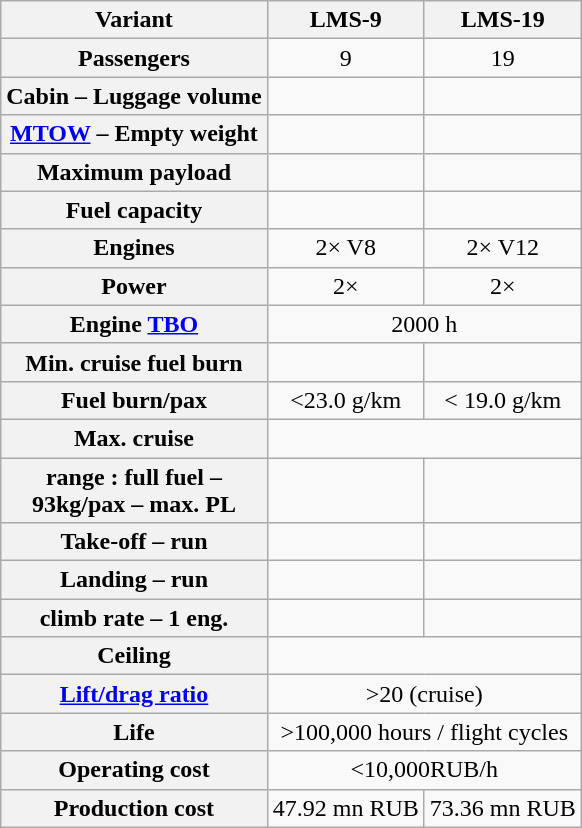<table class="wikitable" style="text-align:center">
<tr>
<th>Variant</th>
<th>LMS-9</th>
<th>LMS-19</th>
</tr>
<tr>
<th>Passengers</th>
<td>9</td>
<td>19</td>
</tr>
<tr>
<th>Cabin – Luggage volume</th>
<td></td>
<td></td>
</tr>
<tr>
<th><a href='#'>MTOW</a> – Empty weight</th>
<td></td>
<td></td>
</tr>
<tr>
<th>Maximum payload</th>
<td></td>
<td></td>
</tr>
<tr>
<th>Fuel capacity</th>
<td></td>
<td></td>
</tr>
<tr>
<th>Engines</th>
<td>2×  V8</td>
<td>2×  V12</td>
</tr>
<tr>
<th>Power</th>
<td>2× </td>
<td>2× </td>
</tr>
<tr>
<th>Engine <a href='#'>TBO</a></th>
<td colspan=2>2000 h</td>
</tr>
<tr>
<th>Min. cruise fuel burn</th>
<td></h</td>
<td></h</td>
</tr>
<tr>
<th>Fuel burn/pax</th>
<td><23.0 g/km</td>
<td>< 19.0 g/km</td>
</tr>
<tr>
<th>Max. cruise</th>
<td colspan=2></td>
</tr>
<tr>
<th>range : full fuel –<br>93kg/pax – max. PL</th>
<td></td>
<td></td>
</tr>
<tr>
<th>Take-off – run</th>
<td></td>
<td></td>
</tr>
<tr>
<th>Landing – run</th>
<td></td>
<td></td>
</tr>
<tr>
<th>climb rate – 1 eng.</th>
<td></td>
<td></td>
</tr>
<tr>
<th>Ceiling</th>
<td colspan=2></td>
</tr>
<tr>
<th><a href='#'>Lift/drag ratio</a></th>
<td colspan=2>>20 (cruise)</td>
</tr>
<tr>
<th>Life</th>
<td colspan=2>>100,000 hours / flight cycles</td>
</tr>
<tr>
<th>Operating cost</th>
<td colspan=2><10,000RUB/h</td>
</tr>
<tr>
<th>Production cost</th>
<td>47.92 mn RUB</td>
<td>73.36 mn RUB</td>
</tr>
</table>
